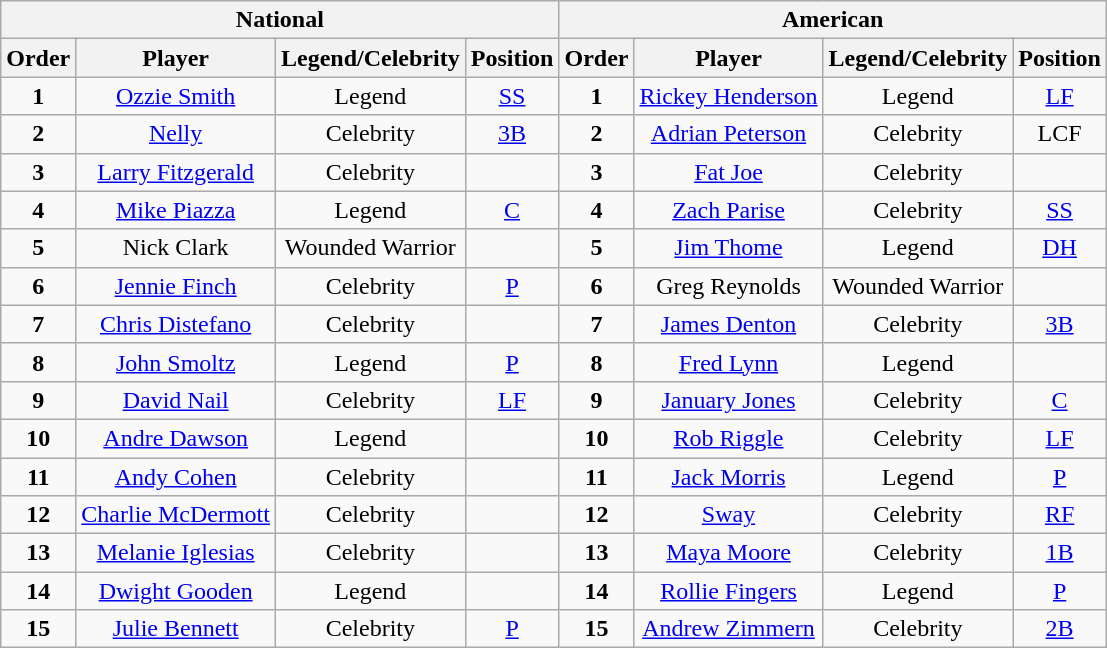<table class="wikitable" style="text-align:center;">
<tr>
<th colspan="4">National</th>
<th colspan="4">American</th>
</tr>
<tr>
<th>Order</th>
<th>Player</th>
<th>Legend/Celebrity</th>
<th>Position</th>
<th>Order</th>
<th>Player</th>
<th>Legend/Celebrity</th>
<th>Position</th>
</tr>
<tr>
<td><strong>1</strong></td>
<td><a href='#'>Ozzie Smith</a></td>
<td>Legend</td>
<td><a href='#'>SS</a></td>
<td><strong>1</strong></td>
<td><a href='#'>Rickey Henderson</a></td>
<td>Legend</td>
<td><a href='#'>LF</a></td>
</tr>
<tr>
<td><strong>2</strong></td>
<td><a href='#'>Nelly</a></td>
<td>Celebrity</td>
<td><a href='#'>3B</a></td>
<td><strong>2</strong></td>
<td><a href='#'>Adrian Peterson</a></td>
<td>Celebrity</td>
<td>LCF</td>
</tr>
<tr>
<td><strong>3</strong></td>
<td><a href='#'>Larry Fitzgerald</a></td>
<td>Celebrity</td>
<td></td>
<td><strong>3</strong></td>
<td><a href='#'>Fat Joe</a></td>
<td>Celebrity</td>
<td></td>
</tr>
<tr>
<td><strong>4</strong></td>
<td><a href='#'>Mike Piazza</a></td>
<td>Legend</td>
<td><a href='#'>C</a></td>
<td><strong>4</strong></td>
<td><a href='#'>Zach Parise</a></td>
<td>Celebrity</td>
<td><a href='#'>SS</a></td>
</tr>
<tr>
<td><strong>5</strong></td>
<td>Nick Clark</td>
<td>Wounded Warrior</td>
<td></td>
<td><strong>5</strong></td>
<td><a href='#'>Jim Thome</a></td>
<td>Legend</td>
<td><a href='#'>DH</a></td>
</tr>
<tr>
<td><strong>6</strong></td>
<td><a href='#'>Jennie Finch</a></td>
<td>Celebrity</td>
<td><a href='#'>P</a></td>
<td><strong>6</strong></td>
<td>Greg Reynolds</td>
<td>Wounded Warrior</td>
<td></td>
</tr>
<tr>
<td><strong>7</strong></td>
<td><a href='#'>Chris Distefano</a></td>
<td>Celebrity</td>
<td></td>
<td><strong>7</strong></td>
<td><a href='#'>James Denton</a></td>
<td>Celebrity</td>
<td><a href='#'>3B</a></td>
</tr>
<tr>
<td><strong>8</strong></td>
<td><a href='#'>John Smoltz</a></td>
<td>Legend</td>
<td><a href='#'>P</a></td>
<td><strong>8</strong></td>
<td><a href='#'>Fred Lynn</a></td>
<td>Legend</td>
<td></td>
</tr>
<tr>
<td><strong>9</strong></td>
<td><a href='#'>David Nail</a></td>
<td>Celebrity</td>
<td><a href='#'>LF</a></td>
<td><strong>9</strong></td>
<td><a href='#'>January Jones</a></td>
<td>Celebrity</td>
<td><a href='#'>C</a></td>
</tr>
<tr>
<td><strong>10</strong></td>
<td><a href='#'>Andre Dawson</a></td>
<td>Legend</td>
<td></td>
<td><strong>10</strong></td>
<td><a href='#'>Rob Riggle</a></td>
<td>Celebrity</td>
<td><a href='#'>LF</a></td>
</tr>
<tr>
<td><strong>11</strong></td>
<td><a href='#'>Andy Cohen</a></td>
<td>Celebrity</td>
<td></td>
<td><strong>11</strong></td>
<td><a href='#'>Jack Morris</a></td>
<td>Legend</td>
<td><a href='#'>P</a></td>
</tr>
<tr>
<td><strong>12</strong></td>
<td><a href='#'>Charlie McDermott</a></td>
<td>Celebrity</td>
<td></td>
<td><strong>12</strong></td>
<td><a href='#'>Sway</a></td>
<td>Celebrity</td>
<td><a href='#'>RF</a></td>
</tr>
<tr>
<td><strong>13</strong></td>
<td><a href='#'>Melanie Iglesias</a></td>
<td>Celebrity</td>
<td></td>
<td><strong>13</strong></td>
<td><a href='#'>Maya Moore</a></td>
<td>Celebrity</td>
<td><a href='#'>1B</a></td>
</tr>
<tr>
<td><strong>14</strong></td>
<td><a href='#'>Dwight Gooden</a></td>
<td>Legend</td>
<td></td>
<td><strong>14</strong></td>
<td><a href='#'>Rollie Fingers</a></td>
<td>Legend</td>
<td><a href='#'>P</a></td>
</tr>
<tr>
<td><strong>15</strong></td>
<td><a href='#'>Julie Bennett</a></td>
<td>Celebrity</td>
<td><a href='#'>P</a></td>
<td><strong>15</strong></td>
<td><a href='#'>Andrew Zimmern</a></td>
<td>Celebrity</td>
<td><a href='#'>2B</a></td>
</tr>
</table>
